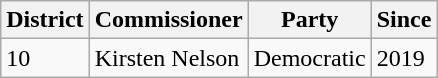<table class="wikitable">
<tr>
<th>District</th>
<th>Commissioner</th>
<th>Party</th>
<th>Since</th>
</tr>
<tr>
<td>10</td>
<td>Kirsten Nelson</td>
<td>Democratic</td>
<td>2019</td>
</tr>
</table>
